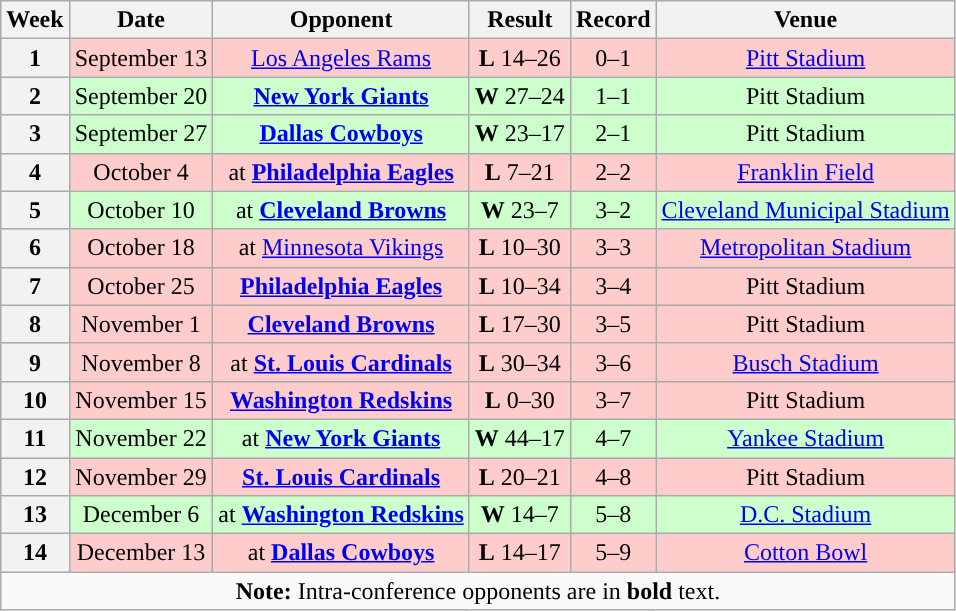<table class="wikitable" style="text-align:center">
<tr>
<th>Week</th>
<th>Date</th>
<th>Opponent</th>
<th>Result</th>
<th>Record</th>
<th>Venue</th>
</tr>
<tr style="background:#fcc">
<th>1</th>
<td>September 13</td>
<td><a href='#'>Los Angeles Rams</a></td>
<td><strong>L</strong> 14–26</td>
<td>0–1</td>
<td><a href='#'>Pitt Stadium</a></td>
</tr>
<tr style="background:#cfc">
<th>2</th>
<td>September 20</td>
<td><strong><a href='#'>New York Giants</a></strong></td>
<td><strong>W</strong> 27–24</td>
<td>1–1</td>
<td>Pitt Stadium</td>
</tr>
<tr style="background:#cfc">
<th>3</th>
<td>September 27</td>
<td><strong><a href='#'>Dallas Cowboys</a></strong></td>
<td><strong>W</strong> 23–17</td>
<td>2–1</td>
<td>Pitt Stadium</td>
</tr>
<tr style="background:#fcc">
<th>4</th>
<td>October 4</td>
<td>at <strong><a href='#'>Philadelphia Eagles</a></strong></td>
<td><strong>L</strong> 7–21</td>
<td>2–2</td>
<td><a href='#'>Franklin Field</a></td>
</tr>
<tr style="background:#cfc">
<th>5</th>
<td>October 10</td>
<td>at <strong><a href='#'>Cleveland Browns</a></strong></td>
<td><strong>W</strong> 23–7</td>
<td>3–2</td>
<td><a href='#'>Cleveland Municipal Stadium</a></td>
</tr>
<tr style="background:#fcc">
<th>6</th>
<td>October 18</td>
<td>at <a href='#'>Minnesota Vikings</a></td>
<td><strong>L</strong> 10–30</td>
<td>3–3</td>
<td><a href='#'>Metropolitan Stadium</a></td>
</tr>
<tr style="background:#fcc">
<th>7</th>
<td>October 25</td>
<td><strong><a href='#'>Philadelphia Eagles</a></strong></td>
<td><strong>L</strong> 10–34</td>
<td>3–4</td>
<td>Pitt Stadium</td>
</tr>
<tr style="background:#fcc">
<th>8</th>
<td>November 1</td>
<td><strong><a href='#'>Cleveland Browns</a></strong></td>
<td><strong>L</strong> 17–30</td>
<td>3–5</td>
<td>Pitt Stadium</td>
</tr>
<tr style="background:#fcc">
<th>9</th>
<td>November 8</td>
<td>at <strong><a href='#'>St. Louis Cardinals</a></strong></td>
<td><strong>L</strong> 30–34</td>
<td>3–6</td>
<td><a href='#'>Busch Stadium</a></td>
</tr>
<tr style="background:#fcc">
<th>10</th>
<td>November 15</td>
<td><strong><a href='#'>Washington Redskins</a></strong></td>
<td><strong>L</strong> 0–30</td>
<td>3–7</td>
<td>Pitt Stadium</td>
</tr>
<tr style="background:#cfc">
<th>11</th>
<td>November 22</td>
<td>at <strong><a href='#'>New York Giants</a></strong></td>
<td><strong>W</strong> 44–17</td>
<td>4–7</td>
<td><a href='#'>Yankee Stadium</a></td>
</tr>
<tr style="background:#fcc">
<th>12</th>
<td>November 29</td>
<td><strong><a href='#'>St. Louis Cardinals</a></strong></td>
<td><strong>L</strong> 20–21</td>
<td>4–8</td>
<td>Pitt Stadium</td>
</tr>
<tr style="background:#cfc">
<th>13</th>
<td>December 6</td>
<td>at <strong><a href='#'>Washington Redskins</a></strong></td>
<td><strong>W</strong> 14–7</td>
<td>5–8</td>
<td><a href='#'>D.C. Stadium</a></td>
</tr>
<tr style="background:#fcc">
<th>14</th>
<td>December 13</td>
<td>at <strong><a href='#'>Dallas Cowboys</a></strong></td>
<td><strong>L</strong> 14–17</td>
<td>5–9</td>
<td><a href='#'>Cotton Bowl</a></td>
</tr>
<tr>
<td colspan="8"><strong>Note:</strong> Intra-conference opponents are in <strong>bold</strong> text.</td>
</tr>
</table>
